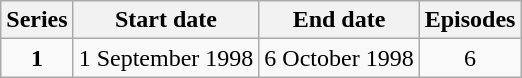<table class="wikitable" style="text-align:center;">
<tr>
<th>Series</th>
<th>Start date</th>
<th>End date</th>
<th>Episodes</th>
</tr>
<tr>
<td><strong>1</strong></td>
<td>1 September 1998</td>
<td>6 October 1998</td>
<td>6</td>
</tr>
</table>
